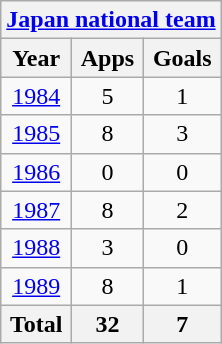<table class="wikitable" style="text-align:center">
<tr>
<th colspan=3><a href='#'>Japan national team</a></th>
</tr>
<tr>
<th>Year</th>
<th>Apps</th>
<th>Goals</th>
</tr>
<tr>
<td><a href='#'>1984</a></td>
<td>5</td>
<td>1</td>
</tr>
<tr>
<td><a href='#'>1985</a></td>
<td>8</td>
<td>3</td>
</tr>
<tr>
<td><a href='#'>1986</a></td>
<td>0</td>
<td>0</td>
</tr>
<tr>
<td><a href='#'>1987</a></td>
<td>8</td>
<td>2</td>
</tr>
<tr>
<td><a href='#'>1988</a></td>
<td>3</td>
<td>0</td>
</tr>
<tr>
<td><a href='#'>1989</a></td>
<td>8</td>
<td>1</td>
</tr>
<tr>
<th>Total</th>
<th>32</th>
<th>7</th>
</tr>
</table>
